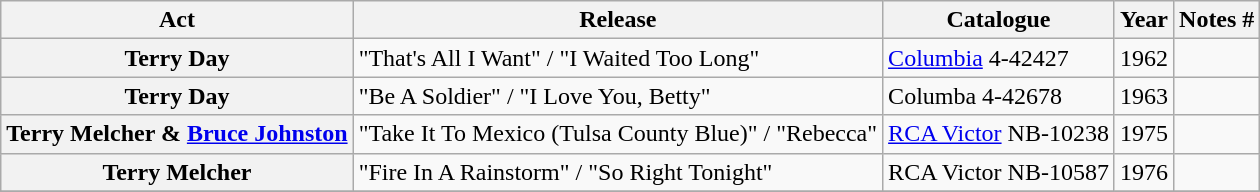<table class="wikitable plainrowheaders sortable">
<tr>
<th scope="col" class="unsortable">Act</th>
<th scope="col">Release</th>
<th scope="col">Catalogue</th>
<th scope="col">Year</th>
<th scope="col" class="unsortable">Notes #</th>
</tr>
<tr>
<th scope="row">Terry Day</th>
<td>"That's All I Want" / "I Waited Too Long"</td>
<td><a href='#'>Columbia</a> 4-42427</td>
<td>1962</td>
<td></td>
</tr>
<tr>
<th scope="row">Terry Day</th>
<td>"Be A Soldier" / "I Love You, Betty"</td>
<td>Columba 4-42678</td>
<td>1963</td>
<td></td>
</tr>
<tr>
<th scope="row">Terry Melcher &  <a href='#'>Bruce Johnston</a></th>
<td>"Take It To Mexico (Tulsa County Blue)" / "Rebecca"</td>
<td><a href='#'>RCA Victor</a> NB-10238</td>
<td>1975</td>
<td></td>
</tr>
<tr>
<th scope="row">Terry Melcher</th>
<td>"Fire In A Rainstorm" / "So Right Tonight"</td>
<td>RCA Victor NB-10587</td>
<td>1976</td>
<td></td>
</tr>
<tr>
</tr>
</table>
